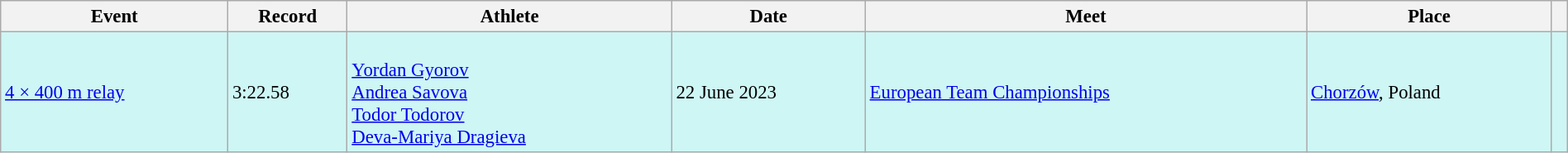<table class="wikitable" style="font-size:95%; width: 100%;">
<tr>
<th>Event</th>
<th>Record</th>
<th>Athlete</th>
<th>Date</th>
<th>Meet</th>
<th>Place</th>
<th></th>
</tr>
<tr bgcolor="#CEF6F5">
<td><a href='#'>4 × 400 m relay</a></td>
<td>3:22.58</td>
<td><br><a href='#'>Yordan Gyorov</a><br><a href='#'>Andrea Savova</a><br><a href='#'>Todor Todorov</a><br><a href='#'>Deva-Mariya Dragieva</a></td>
<td>22 June 2023</td>
<td><a href='#'>European Team Championships</a></td>
<td><a href='#'>Chorzów</a>, Poland</td>
<td></td>
</tr>
</table>
